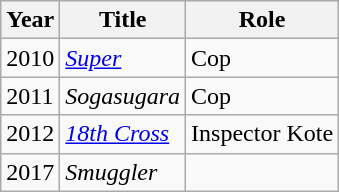<table class="wikitable">
<tr>
<th>Year</th>
<th>Title</th>
<th>Role</th>
</tr>
<tr>
<td>2010</td>
<td><a href='#'><em>Super</em></a></td>
<td>Cop</td>
</tr>
<tr>
<td>2011</td>
<td><em>Sogasugara</em></td>
<td>Cop</td>
</tr>
<tr>
<td>2012</td>
<td><em><a href='#'>18th Cross</a></em></td>
<td>Inspector Kote</td>
</tr>
<tr>
<td>2017</td>
<td><em>Smuggler</em></td>
<td></td>
</tr>
</table>
